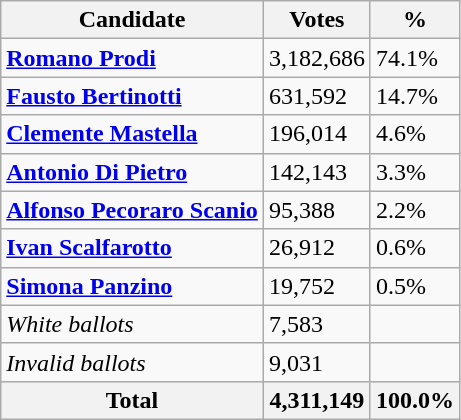<table class="wikitable">
<tr>
<th>Candidate</th>
<th>Votes</th>
<th>%</th>
</tr>
<tr>
<td><strong><a href='#'>Romano Prodi</a></strong></td>
<td>3,182,686</td>
<td>74.1%</td>
</tr>
<tr>
<td><strong><a href='#'>Fausto Bertinotti</a></strong></td>
<td>631,592</td>
<td>14.7%</td>
</tr>
<tr>
<td><strong><a href='#'>Clemente Mastella</a></strong></td>
<td>196,014</td>
<td>4.6%</td>
</tr>
<tr>
<td><strong><a href='#'>Antonio Di Pietro</a></strong></td>
<td>142,143</td>
<td>3.3%</td>
</tr>
<tr>
<td><strong><a href='#'>Alfonso Pecoraro Scanio</a></strong></td>
<td>95,388</td>
<td>2.2%</td>
</tr>
<tr>
<td><strong><a href='#'>Ivan Scalfarotto</a></strong></td>
<td>26,912</td>
<td>0.6%</td>
</tr>
<tr>
<td><strong><a href='#'>Simona Panzino</a></strong></td>
<td>19,752</td>
<td>0.5%</td>
</tr>
<tr>
<td><em>White ballots</em></td>
<td>7,583</td>
<td> </td>
</tr>
<tr>
<td><em>Invalid ballots</em></td>
<td>9,031</td>
<td> </td>
</tr>
<tr>
<th>Total</th>
<th>4,311,149</th>
<th>100.0%</th>
</tr>
</table>
